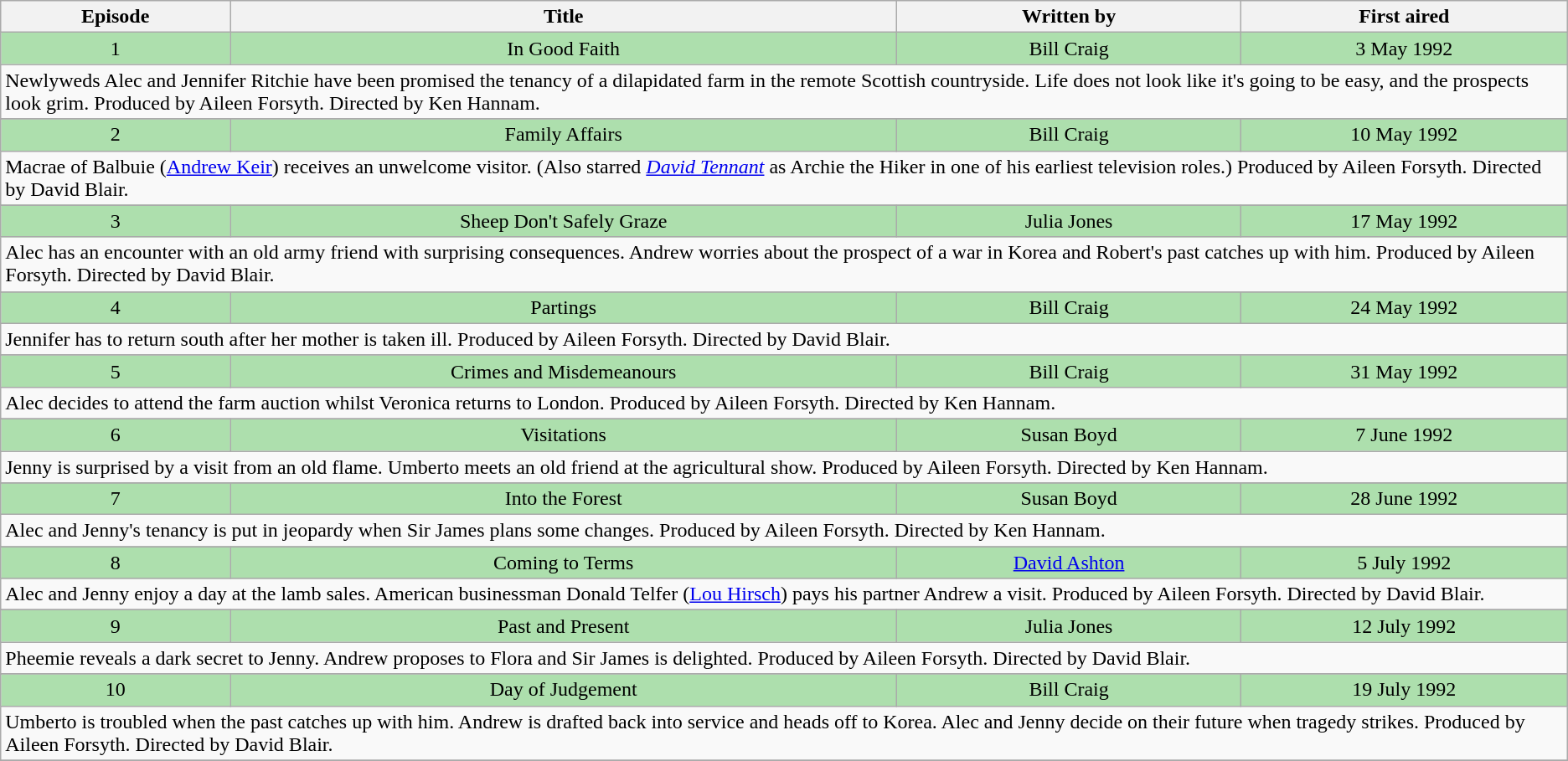<table class="wikitable">
<tr>
<th>Episode</th>
<th>Title</th>
<th>Written by</th>
<th>First aired</th>
</tr>
<tr id="In Good Faith" style="text-align:center; background:#addfad;">
<td>1</td>
<td>In Good Faith</td>
<td>Bill Craig</td>
<td>3 May 1992</td>
</tr>
<tr>
<td colspan="4">Newlyweds Alec and Jennifer Ritchie have been promised the tenancy of a dilapidated farm in the remote Scottish countryside. Life does not look like it's going to be easy, and the prospects look grim. Produced by Aileen Forsyth. Directed by Ken Hannam.</td>
</tr>
<tr>
</tr>
<tr id="Family Affairs" style="text-align:center; background:#addfad;">
<td>2</td>
<td>Family Affairs</td>
<td>Bill Craig</td>
<td>10 May 1992</td>
</tr>
<tr>
<td colspan="4">Macrae of Balbuie (<a href='#'>Andrew Keir</a>) receives an unwelcome visitor. (Also starred <em><a href='#'>David Tennant</a></em> as Archie the Hiker in one of his earliest television roles.) Produced by Aileen Forsyth. Directed by David Blair.</td>
</tr>
<tr>
</tr>
<tr id="Sheep Don't Safely Graze" style="text-align:center; background:#addfad;">
<td>3</td>
<td>Sheep Don't Safely Graze</td>
<td>Julia Jones</td>
<td>17 May 1992</td>
</tr>
<tr>
<td colspan="4">Alec has an encounter with an old army friend with surprising consequences. Andrew worries about the prospect of a war in Korea and Robert's past catches up with him. Produced by Aileen Forsyth. Directed by David Blair.</td>
</tr>
<tr>
</tr>
<tr id="Partings" style="text-align:center; background:#addfad;">
<td>4</td>
<td>Partings</td>
<td>Bill Craig</td>
<td>24 May 1992</td>
</tr>
<tr>
<td colspan="4">Jennifer has to return south after her mother is taken ill. Produced by Aileen Forsyth. Directed by David Blair.</td>
</tr>
<tr>
</tr>
<tr id="Crimes and Misdemeanours" style="text-align:center; background:#addfad;">
<td>5</td>
<td>Crimes and Misdemeanours</td>
<td>Bill Craig</td>
<td>31 May 1992</td>
</tr>
<tr>
<td colspan="4">Alec decides to attend the farm auction whilst Veronica returns to London. Produced by Aileen Forsyth. Directed by Ken Hannam.</td>
</tr>
<tr>
</tr>
<tr id="Visitations" style="text-align:center; background:#addfad;">
<td>6</td>
<td>Visitations</td>
<td>Susan Boyd</td>
<td>7 June 1992</td>
</tr>
<tr>
<td colspan="4">Jenny is surprised by a visit from an old flame. Umberto meets an old friend at the agricultural show. Produced by Aileen Forsyth. Directed by Ken Hannam.</td>
</tr>
<tr>
</tr>
<tr id="Into the Forest" style="text-align:center; background:#addfad;">
<td>7</td>
<td>Into the Forest</td>
<td>Susan Boyd</td>
<td>28 June 1992</td>
</tr>
<tr>
<td colspan="4">Alec and Jenny's tenancy is put in jeopardy when Sir James plans some changes. Produced by Aileen Forsyth. Directed by Ken Hannam.</td>
</tr>
<tr>
</tr>
<tr id="Coming to Terms" style="text-align:center; background:#addfad;">
<td>8</td>
<td>Coming to Terms</td>
<td><a href='#'>David Ashton</a></td>
<td>5 July 1992</td>
</tr>
<tr>
<td colspan="4">Alec and Jenny enjoy a day at the lamb sales. American businessman Donald Telfer (<a href='#'>Lou Hirsch</a>) pays his partner Andrew a visit. Produced by Aileen Forsyth. Directed by David Blair.</td>
</tr>
<tr>
</tr>
<tr id="Past and Present" style="text-align:center; background:#addfad;">
<td>9</td>
<td>Past and Present</td>
<td>Julia Jones</td>
<td>12 July 1992</td>
</tr>
<tr>
<td colspan="4">Pheemie reveals a dark secret to Jenny.  Andrew proposes to Flora and Sir James is delighted. Produced by Aileen Forsyth. Directed by David Blair.</td>
</tr>
<tr>
</tr>
<tr id="Day of Judgement" style="text-align:center; background:#addfad;">
<td>10</td>
<td>Day of Judgement</td>
<td>Bill Craig</td>
<td>19 July 1992</td>
</tr>
<tr>
<td colspan="4">Umberto is troubled when the past catches up with him. Andrew is drafted back into service and heads off to Korea. Alec and Jenny decide on their future when tragedy strikes. Produced by Aileen Forsyth. Directed by David Blair.</td>
</tr>
<tr>
</tr>
</table>
